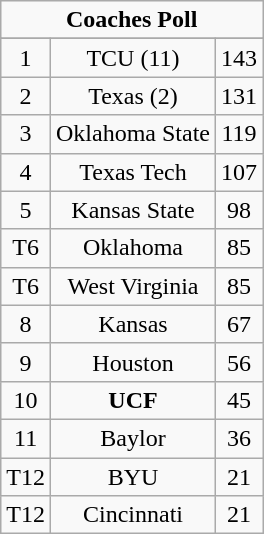<table class="wikitable">
<tr style="text-align:center;">
<td colspan="3"><strong>Coaches Poll</strong></td>
</tr>
<tr style="text-align:center;">
</tr>
<tr style="text-align:center;">
<td>1</td>
<td>TCU (11)</td>
<td>143</td>
</tr>
<tr style="text-align:center;">
<td>2</td>
<td>Texas (2)</td>
<td>131</td>
</tr>
<tr style="text-align:center;">
<td>3</td>
<td>Oklahoma State</td>
<td>119</td>
</tr>
<tr style="text-align:center;">
<td>4</td>
<td>Texas Tech</td>
<td>107</td>
</tr>
<tr style="text-align:center;">
<td>5</td>
<td>Kansas State</td>
<td>98</td>
</tr>
<tr style="text-align:center;">
<td>T6</td>
<td>Oklahoma</td>
<td>85</td>
</tr>
<tr style="text-align:center;">
<td>T6</td>
<td>West Virginia</td>
<td>85</td>
</tr>
<tr style="text-align:center;">
<td>8</td>
<td>Kansas</td>
<td>67</td>
</tr>
<tr style="text-align:center;">
<td>9</td>
<td>Houston</td>
<td>56</td>
</tr>
<tr style="text-align:center;">
<td>10</td>
<td><strong>UCF</strong></td>
<td>45</td>
</tr>
<tr style="text-align:center;">
<td>11</td>
<td>Baylor</td>
<td>36</td>
</tr>
<tr style="text-align:center;">
<td>T12</td>
<td>BYU</td>
<td>21</td>
</tr>
<tr style="text-align:center;">
<td>T12</td>
<td>Cincinnati</td>
<td>21</td>
</tr>
</table>
